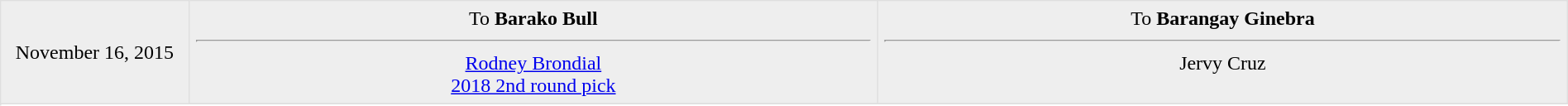<table border=1 style="border-collapse:collapse; text-align: center; width: 100%" bordercolor="#DFDFDF"  cellpadding="5">
<tr bgcolor="eeeeee">
<td rowspan=2>November 16, 2015</td>
<td style="width:44%" valign="top">To <strong>Barako Bull</strong><hr> <a href='#'>Rodney Brondial</a><br><a href='#'>2018 2nd round pick</a></td>
<td style="width:44%" valign="top">To <strong>Barangay Ginebra</strong><hr>Jervy Cruz</td>
</tr>
<tr>
</tr>
</table>
